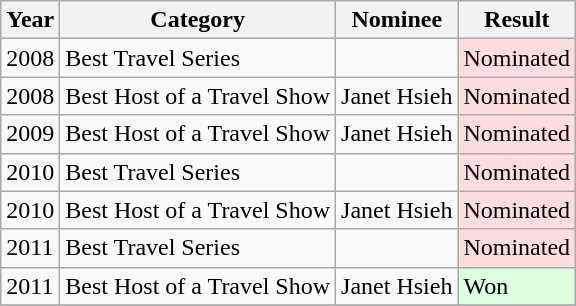<table class="wikitable">
<tr>
<th>Year</th>
<th>Category</th>
<th>Nominee</th>
<th>Result</th>
</tr>
<tr>
<td>2008</td>
<td>Best Travel Series</td>
<td></td>
<td style="background: #ffdddd">Nominated</td>
</tr>
<tr>
<td>2008</td>
<td>Best Host of a Travel Show</td>
<td>Janet Hsieh</td>
<td style="background: #ffdddd">Nominated</td>
</tr>
<tr>
<td>2009</td>
<td>Best Host of a Travel Show</td>
<td>Janet Hsieh</td>
<td style="background: #ffdddd">Nominated</td>
</tr>
<tr>
<td>2010</td>
<td>Best Travel Series</td>
<td></td>
<td style="background: #ffdddd">Nominated</td>
</tr>
<tr>
<td>2010</td>
<td>Best Host of a Travel Show</td>
<td>Janet Hsieh</td>
<td style="background: #ffdddd">Nominated</td>
</tr>
<tr>
<td>2011</td>
<td>Best Travel Series</td>
<td></td>
<td style="background: #ffdddd">Nominated</td>
</tr>
<tr>
<td>2011</td>
<td>Best Host of a Travel Show</td>
<td>Janet Hsieh</td>
<td style="background: #ddffdd">Won</td>
</tr>
<tr>
</tr>
</table>
